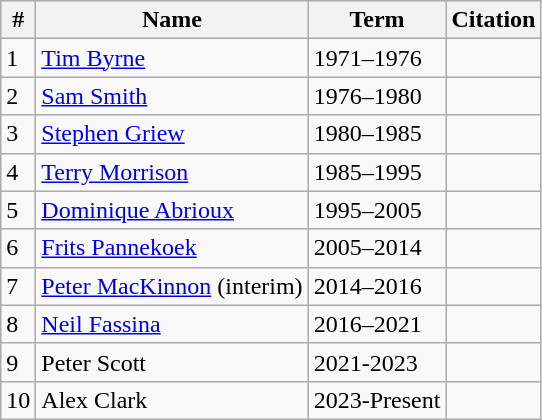<table class="wikitable">
<tr>
<th>#</th>
<th>Name</th>
<th>Term</th>
<th>Citation</th>
</tr>
<tr>
<td>1</td>
<td><a href='#'>Tim Byrne</a></td>
<td>1971–1976</td>
<td></td>
</tr>
<tr>
<td>2</td>
<td><a href='#'>Sam Smith</a></td>
<td>1976–1980</td>
<td></td>
</tr>
<tr>
<td>3</td>
<td><a href='#'>Stephen Griew</a></td>
<td>1980–1985</td>
<td></td>
</tr>
<tr>
<td>4</td>
<td><a href='#'>Terry Morrison</a></td>
<td>1985–1995</td>
<td></td>
</tr>
<tr>
<td>5</td>
<td><a href='#'>Dominique Abrioux</a></td>
<td>1995–2005</td>
<td></td>
</tr>
<tr>
<td>6</td>
<td><a href='#'>Frits Pannekoek</a></td>
<td>2005–2014</td>
<td></td>
</tr>
<tr>
<td>7</td>
<td><a href='#'>Peter MacKinnon</a> (interim)</td>
<td>2014–2016</td>
<td></td>
</tr>
<tr>
<td>8</td>
<td><a href='#'>Neil Fassina</a></td>
<td>2016–2021</td>
<td></td>
</tr>
<tr>
<td>9</td>
<td>Peter Scott</td>
<td>2021-2023</td>
<td></td>
</tr>
<tr>
<td>10</td>
<td>Alex Clark</td>
<td>2023-Present</td>
<td></td>
</tr>
</table>
